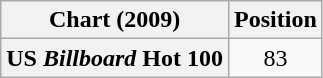<table class="wikitable plainrowheaders">
<tr>
<th>Chart (2009)</th>
<th>Position</th>
</tr>
<tr>
<th scope="row">US <em>Billboard</em> Hot 100</th>
<td style="text-align:center;">83</td>
</tr>
</table>
